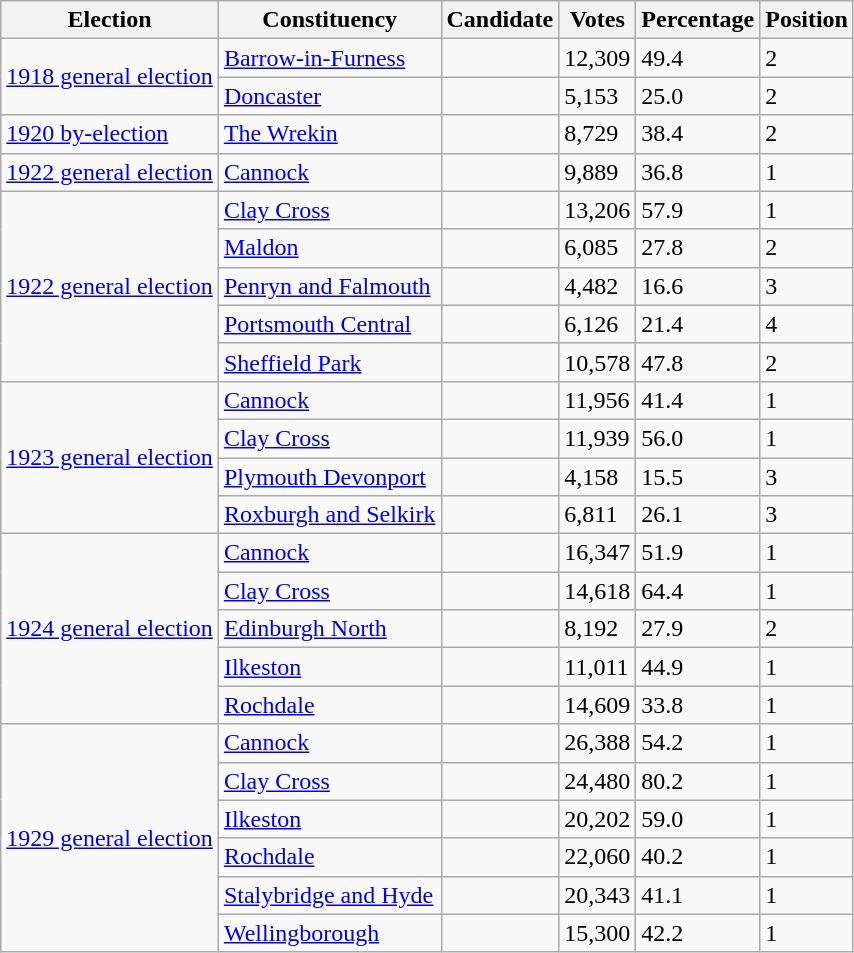<table class="wikitable sortable">
<tr>
<th>Election</th>
<th>Constituency</th>
<th>Candidate</th>
<th>Votes</th>
<th>Percentage</th>
<th>Position</th>
</tr>
<tr>
<td rowspan=2><a href='#'>1918 general election</a></td>
<td><a href='#'>Barrow-in-Furness</a></td>
<td></td>
<td>12,309</td>
<td>49.4</td>
<td>2</td>
</tr>
<tr>
<td><a href='#'>Doncaster</a></td>
<td></td>
<td>5,153</td>
<td>25.0</td>
<td>2</td>
</tr>
<tr>
<td><a href='#'>1920 by-election</a></td>
<td><a href='#'>The Wrekin</a></td>
<td></td>
<td>8,729</td>
<td>38.4</td>
<td>2</td>
</tr>
<tr>
<td><a href='#'>1922 general election</a></td>
<td><a href='#'>Cannock</a></td>
<td></td>
<td>9,889</td>
<td>36.8</td>
<td>1</td>
</tr>
<tr>
<td rowspan=5><a href='#'>1922 general election</a></td>
<td><a href='#'>Clay Cross</a></td>
<td></td>
<td>13,206</td>
<td>57.9</td>
<td>1</td>
</tr>
<tr>
<td><a href='#'>Maldon</a></td>
<td></td>
<td>6,085</td>
<td>27.8</td>
<td>2</td>
</tr>
<tr>
<td><a href='#'>Penryn and Falmouth</a></td>
<td></td>
<td>4,482</td>
<td>16.6</td>
<td>3</td>
</tr>
<tr>
<td><a href='#'>Portsmouth Central</a></td>
<td></td>
<td>6,126</td>
<td>21.4</td>
<td>4</td>
</tr>
<tr>
<td><a href='#'>Sheffield Park</a></td>
<td></td>
<td>10,578</td>
<td>47.8</td>
<td>2</td>
</tr>
<tr>
<td rowspan=4><a href='#'>1923 general election</a></td>
<td><a href='#'>Cannock</a></td>
<td></td>
<td>11,956</td>
<td>41.4</td>
<td>1</td>
</tr>
<tr>
<td><a href='#'>Clay Cross</a></td>
<td></td>
<td>11,939</td>
<td>56.0</td>
<td>1</td>
</tr>
<tr>
<td><a href='#'>Plymouth Devonport</a></td>
<td></td>
<td>4,158</td>
<td>15.5</td>
<td>3</td>
</tr>
<tr>
<td><a href='#'>Roxburgh and Selkirk</a></td>
<td></td>
<td>6,811</td>
<td>26.1</td>
<td>3</td>
</tr>
<tr>
<td rowspan=5><a href='#'>1924 general election</a></td>
<td><a href='#'>Cannock</a></td>
<td></td>
<td>16,347</td>
<td>51.9</td>
<td>1</td>
</tr>
<tr>
<td><a href='#'>Clay Cross</a></td>
<td></td>
<td>14,618</td>
<td>64.4</td>
<td>1</td>
</tr>
<tr>
<td><a href='#'>Edinburgh North</a></td>
<td></td>
<td>8,192</td>
<td>27.9</td>
<td>2</td>
</tr>
<tr>
<td><a href='#'>Ilkeston</a></td>
<td></td>
<td>11,011</td>
<td>44.9</td>
<td>1</td>
</tr>
<tr>
<td><a href='#'>Rochdale</a></td>
<td></td>
<td>14,609</td>
<td>33.8</td>
<td>1</td>
</tr>
<tr>
<td rowspan=6><a href='#'>1929 general election</a></td>
<td><a href='#'>Cannock</a></td>
<td></td>
<td>26,388</td>
<td>54.2</td>
<td>1</td>
</tr>
<tr>
<td><a href='#'>Clay Cross</a></td>
<td></td>
<td>24,480</td>
<td>80.2</td>
<td>1</td>
</tr>
<tr>
<td><a href='#'>Ilkeston</a></td>
<td></td>
<td>20,202</td>
<td>59.0</td>
<td>1</td>
</tr>
<tr>
<td><a href='#'>Rochdale</a></td>
<td></td>
<td>22,060</td>
<td>40.2</td>
<td>1</td>
</tr>
<tr>
<td><a href='#'>Stalybridge and Hyde</a></td>
<td></td>
<td>20,343</td>
<td>41.1</td>
<td>1</td>
</tr>
<tr>
<td><a href='#'>Wellingborough</a></td>
<td></td>
<td>15,300</td>
<td>42.2</td>
<td>1</td>
</tr>
</table>
